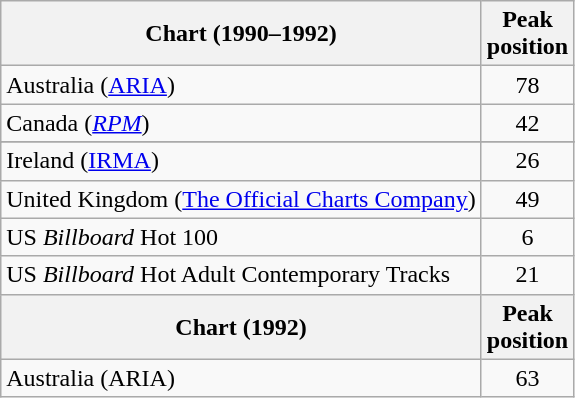<table class="wikitable sortable">
<tr>
<th>Chart (1990–1992)</th>
<th>Peak<br>position</th>
</tr>
<tr>
<td>Australia (<a href='#'>ARIA</a>)</td>
<td style="text-align:center;">78</td>
</tr>
<tr>
<td>Canada (<em><a href='#'>RPM</a></em>)</td>
<td style="text-align:center;">42</td>
</tr>
<tr>
</tr>
<tr>
</tr>
<tr>
</tr>
<tr>
<td>Ireland (<a href='#'>IRMA</a>)</td>
<td style="text-align:center;">26</td>
</tr>
<tr>
<td>United Kingdom (<a href='#'>The Official Charts Company</a>)</td>
<td style="text-align:center;">49</td>
</tr>
<tr>
<td>US <em>Billboard</em> Hot 100</td>
<td style="text-align:center;">6</td>
</tr>
<tr>
<td>US <em>Billboard</em> Hot Adult Contemporary Tracks</td>
<td style="text-align:center;">21</td>
</tr>
<tr>
<th>Chart (1992)</th>
<th>Peak<br>position</th>
</tr>
<tr>
<td>Australia (ARIA)</td>
<td style="text-align:center;">63</td>
</tr>
</table>
